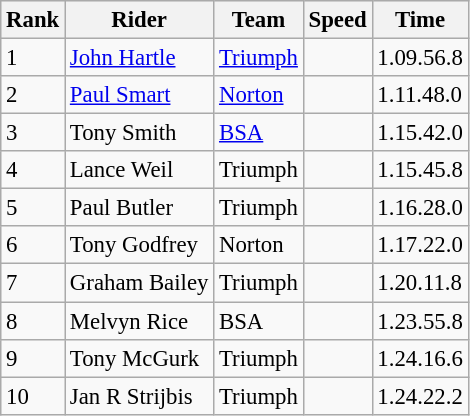<table class="wikitable" style="font-size: 95%;">
<tr style="background:#efefef;">
<th>Rank</th>
<th>Rider</th>
<th>Team</th>
<th>Speed</th>
<th>Time</th>
</tr>
<tr>
<td>1</td>
<td> <a href='#'>John Hartle</a></td>
<td><a href='#'>Triumph</a></td>
<td></td>
<td>1.09.56.8</td>
</tr>
<tr>
<td>2</td>
<td> <a href='#'>Paul Smart</a></td>
<td><a href='#'>Norton</a></td>
<td></td>
<td>1.11.48.0</td>
</tr>
<tr>
<td>3</td>
<td> Tony Smith</td>
<td><a href='#'>BSA</a></td>
<td></td>
<td>1.15.42.0</td>
</tr>
<tr>
<td>4</td>
<td> Lance Weil</td>
<td>Triumph</td>
<td></td>
<td>1.15.45.8</td>
</tr>
<tr>
<td>5</td>
<td> Paul Butler</td>
<td>Triumph</td>
<td></td>
<td>1.16.28.0</td>
</tr>
<tr>
<td>6</td>
<td> Tony Godfrey</td>
<td>Norton</td>
<td></td>
<td>1.17.22.0</td>
</tr>
<tr>
<td>7</td>
<td> Graham Bailey</td>
<td>Triumph</td>
<td></td>
<td>1.20.11.8</td>
</tr>
<tr>
<td>8</td>
<td> Melvyn Rice</td>
<td>BSA</td>
<td></td>
<td>1.23.55.8</td>
</tr>
<tr>
<td>9</td>
<td> Tony McGurk</td>
<td>Triumph</td>
<td></td>
<td>1.24.16.6</td>
</tr>
<tr>
<td>10</td>
<td> Jan R Strijbis</td>
<td>Triumph</td>
<td></td>
<td>1.24.22.2</td>
</tr>
</table>
